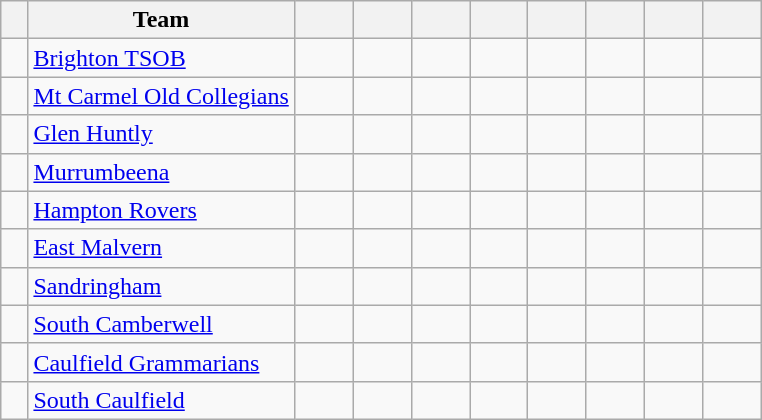<table class="wikitable" style="text-align:center; margin-bottom:0">
<tr>
<th style="width:10px"></th>
<th style="width:35%;">Team</th>
<th style="width:30px;"></th>
<th style="width:30px;"></th>
<th style="width:30px;"></th>
<th style="width:30px;"></th>
<th style="width:30px;"></th>
<th style="width:30px;"></th>
<th style="width:30px;"></th>
<th style="width:30px;"></th>
</tr>
<tr>
<td></td>
<td style="text-align:left;"><a href='#'>Brighton TSOB</a></td>
<td></td>
<td></td>
<td></td>
<td></td>
<td></td>
<td></td>
<td></td>
<td></td>
</tr>
<tr>
<td></td>
<td style="text-align:left;"><a href='#'>Mt Carmel Old Collegians</a></td>
<td></td>
<td></td>
<td></td>
<td></td>
<td></td>
<td></td>
<td></td>
<td></td>
</tr>
<tr>
<td></td>
<td style="text-align:left;"><a href='#'>Glen Huntly</a></td>
<td></td>
<td></td>
<td></td>
<td></td>
<td></td>
<td></td>
<td></td>
<td></td>
</tr>
<tr>
<td></td>
<td style="text-align:left;"><a href='#'>Murrumbeena</a></td>
<td></td>
<td></td>
<td></td>
<td></td>
<td></td>
<td></td>
<td></td>
<td></td>
</tr>
<tr>
<td></td>
<td style="text-align:left;"><a href='#'>Hampton Rovers</a></td>
<td></td>
<td></td>
<td></td>
<td></td>
<td></td>
<td></td>
<td></td>
<td></td>
</tr>
<tr>
<td></td>
<td style="text-align:left;"><a href='#'>East Malvern</a></td>
<td></td>
<td></td>
<td></td>
<td></td>
<td></td>
<td></td>
<td></td>
<td></td>
</tr>
<tr>
<td></td>
<td style="text-align:left;"><a href='#'>Sandringham</a></td>
<td></td>
<td></td>
<td></td>
<td></td>
<td></td>
<td></td>
<td></td>
<td></td>
</tr>
<tr>
<td></td>
<td style="text-align:left;"><a href='#'>South Camberwell</a></td>
<td></td>
<td></td>
<td></td>
<td></td>
<td></td>
<td></td>
<td></td>
<td></td>
</tr>
<tr>
<td></td>
<td style="text-align:left;"><a href='#'>Caulfield Grammarians</a></td>
<td></td>
<td></td>
<td></td>
<td></td>
<td></td>
<td></td>
<td></td>
<td></td>
</tr>
<tr>
<td></td>
<td style="text-align:left;"><a href='#'>South Caulfield</a></td>
<td></td>
<td></td>
<td></td>
<td></td>
<td></td>
<td></td>
<td></td>
<td></td>
</tr>
</table>
